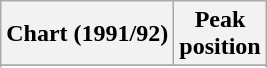<table class="wikitable sortable plainrowheaders" style="text-align:center">
<tr>
<th scope="col">Chart (1991/92)</th>
<th scope="col">Peak<br>position</th>
</tr>
<tr>
</tr>
<tr>
</tr>
<tr>
</tr>
<tr>
</tr>
<tr>
</tr>
<tr>
</tr>
<tr>
</tr>
<tr>
</tr>
<tr>
</tr>
<tr>
</tr>
</table>
